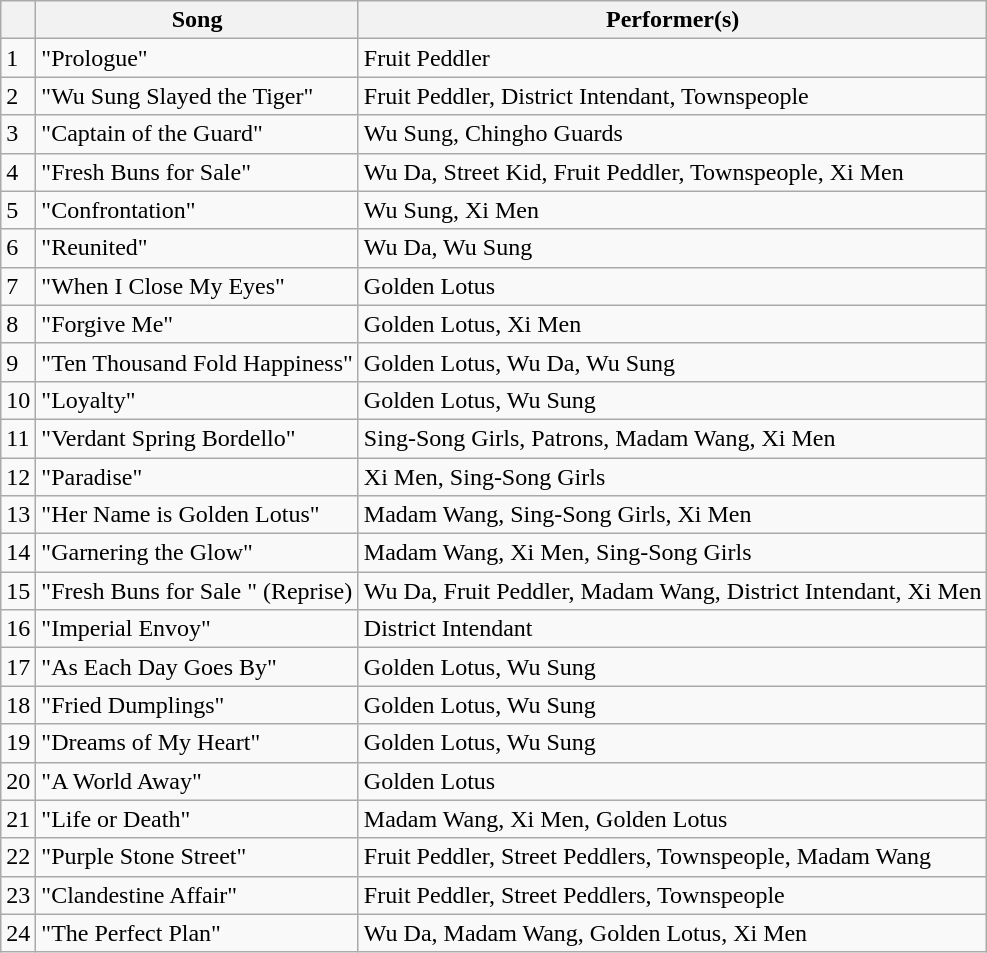<table class="wikitable">
<tr>
<th></th>
<th>Song</th>
<th>Performer(s)</th>
</tr>
<tr>
<td>1</td>
<td>"Prologue"</td>
<td>Fruit Peddler</td>
</tr>
<tr>
<td>2</td>
<td>"Wu Sung Slayed the Tiger"</td>
<td>Fruit Peddler, District Intendant, Townspeople</td>
</tr>
<tr>
<td>3</td>
<td>"Captain of the Guard"</td>
<td>Wu Sung, Chingho Guards</td>
</tr>
<tr>
<td>4</td>
<td>"Fresh Buns for Sale"</td>
<td>Wu Da, Street Kid, Fruit Peddler, Townspeople, Xi Men</td>
</tr>
<tr>
<td>5</td>
<td>"Confrontation"</td>
<td>Wu Sung, Xi Men</td>
</tr>
<tr>
<td>6</td>
<td>"Reunited"</td>
<td>Wu Da, Wu Sung</td>
</tr>
<tr>
<td>7</td>
<td>"When I Close My Eyes"</td>
<td>Golden Lotus</td>
</tr>
<tr>
<td>8</td>
<td>"Forgive Me"</td>
<td>Golden Lotus, Xi Men</td>
</tr>
<tr>
<td>9</td>
<td>"Ten Thousand Fold Happiness"</td>
<td>Golden Lotus, Wu Da, Wu Sung</td>
</tr>
<tr>
<td>10</td>
<td>"Loyalty"</td>
<td>Golden Lotus, Wu Sung</td>
</tr>
<tr>
<td>11</td>
<td>"Verdant Spring Bordello"</td>
<td>Sing-Song Girls, Patrons, Madam Wang, Xi Men</td>
</tr>
<tr>
<td>12</td>
<td>"Paradise"</td>
<td>Xi Men, Sing-Song Girls</td>
</tr>
<tr>
<td>13</td>
<td>"Her Name is Golden Lotus"</td>
<td>Madam Wang, Sing-Song Girls, Xi Men</td>
</tr>
<tr>
<td>14</td>
<td>"Garnering the Glow"</td>
<td>Madam Wang, Xi Men, Sing-Song Girls</td>
</tr>
<tr>
<td>15</td>
<td>"Fresh Buns for Sale " (Reprise)</td>
<td>Wu Da, Fruit Peddler, Madam Wang, District Intendant, Xi Men</td>
</tr>
<tr>
<td>16</td>
<td>"Imperial Envoy"</td>
<td>District Intendant</td>
</tr>
<tr>
<td>17</td>
<td>"As Each Day Goes By"</td>
<td>Golden Lotus, Wu Sung</td>
</tr>
<tr>
<td>18</td>
<td>"Fried Dumplings"</td>
<td>Golden Lotus, Wu Sung</td>
</tr>
<tr>
<td>19</td>
<td>"Dreams of My Heart"</td>
<td>Golden Lotus, Wu Sung</td>
</tr>
<tr>
<td>20</td>
<td>"A World Away"</td>
<td>Golden Lotus</td>
</tr>
<tr>
<td>21</td>
<td>"Life or Death"</td>
<td>Madam Wang, Xi Men, Golden Lotus</td>
</tr>
<tr>
<td>22</td>
<td>"Purple Stone Street"</td>
<td>Fruit Peddler, Street Peddlers, Townspeople, Madam Wang</td>
</tr>
<tr>
<td>23</td>
<td>"Clandestine Affair"</td>
<td>Fruit Peddler, Street Peddlers, Townspeople</td>
</tr>
<tr>
<td>24</td>
<td>"The Perfect Plan"</td>
<td>Wu Da, Madam Wang, Golden Lotus, Xi Men</td>
</tr>
</table>
